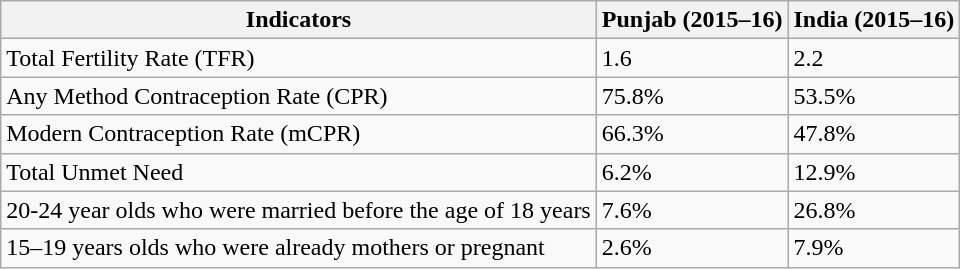<table class="wikitable sortable">
<tr>
<th>Indicators</th>
<th>Punjab (2015–16)</th>
<th>India (2015–16)</th>
</tr>
<tr>
<td>Total Fertility Rate (TFR)</td>
<td>1.6</td>
<td>2.2</td>
</tr>
<tr>
<td>Any Method Contraception Rate (CPR)</td>
<td>75.8%</td>
<td>53.5%</td>
</tr>
<tr>
<td>Modern Contraception Rate (mCPR)</td>
<td>66.3%</td>
<td>47.8%</td>
</tr>
<tr>
<td>Total Unmet Need</td>
<td>6.2%</td>
<td>12.9%</td>
</tr>
<tr>
<td>20-24 year olds who were married before the age of 18 years</td>
<td>7.6%</td>
<td>26.8%</td>
</tr>
<tr>
<td>15–19 years olds who were already mothers or pregnant</td>
<td>2.6%</td>
<td>7.9%</td>
</tr>
</table>
